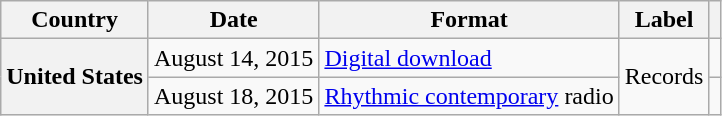<table class="wikitable plainrowheaders">
<tr>
<th>Country</th>
<th>Date</th>
<th>Format</th>
<th>Label</th>
<th></th>
</tr>
<tr>
<th scope="row" rowspan="2">United States</th>
<td>August 14, 2015</td>
<td><a href='#'>Digital download</a></td>
<td rowspan="2">Records</td>
<td></td>
</tr>
<tr>
<td>August 18, 2015</td>
<td><a href='#'>Rhythmic contemporary</a> radio</td>
<td></td>
</tr>
</table>
